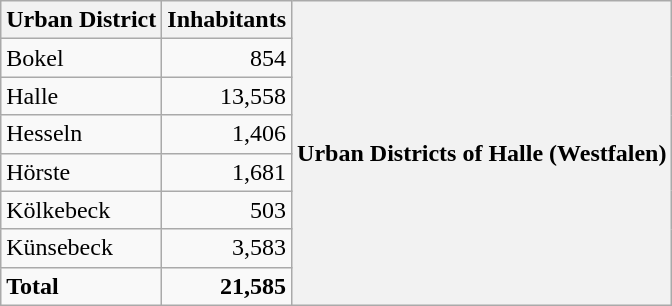<table class="wikitable">
<tr>
<th>Urban District</th>
<th>Inhabitants</th>
<th rowspan="8"><strong>Urban Districts of Halle (Westfalen)</strong> </th>
</tr>
<tr>
<td>Bokel</td>
<td align="right">854</td>
</tr>
<tr>
<td>Halle</td>
<td align="right">13,558</td>
</tr>
<tr>
<td>Hesseln</td>
<td align="right">1,406</td>
</tr>
<tr>
<td>Hörste</td>
<td align="right">1,681</td>
</tr>
<tr>
<td>Kölkebeck</td>
<td align="right">503</td>
</tr>
<tr>
<td>Künsebeck</td>
<td align="right">3,583</td>
</tr>
<tr>
<td><strong>Total</strong></td>
<td align="right"><strong>21,585</strong></td>
</tr>
</table>
